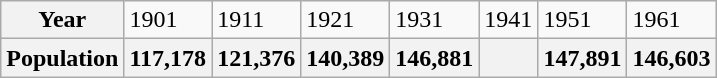<table class="wikitable">
<tr>
<th>Year</th>
<td>1901</td>
<td>1911</td>
<td>1921</td>
<td>1931</td>
<td>1941</td>
<td>1951</td>
<td>1961</td>
</tr>
<tr>
<th>Population</th>
<th>117,178</th>
<th>121,376</th>
<th>140,389</th>
<th>146,881</th>
<th></th>
<th>147,891</th>
<th>146,603</th>
</tr>
</table>
